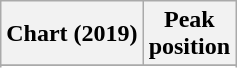<table class="wikitable sortable plainrowheaders" style="text-align:center">
<tr>
<th scope="col">Chart (2019)</th>
<th scope="col">Peak<br>position</th>
</tr>
<tr>
</tr>
<tr>
</tr>
</table>
